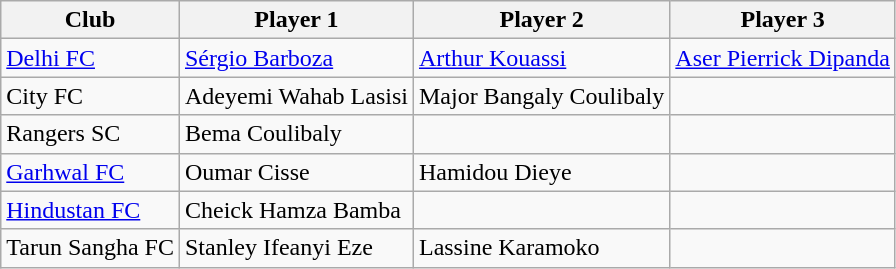<table class="sortable wikitable" style="text-align: left; font-size:100%">
<tr>
<th style="text-align:center;">Club</th>
<th style="text-align:center;">Player 1</th>
<th style="text-align:center;">Player 2</th>
<th style="text-align:center;">Player 3</th>
</tr>
<tr>
<td><a href='#'>Delhi FC</a></td>
<td> <a href='#'>Sérgio Barboza</a></td>
<td> <a href='#'>Arthur Kouassi</a></td>
<td> <a href='#'>Aser Pierrick Dipanda</a></td>
</tr>
<tr>
<td>City FC</td>
<td> Adeyemi Wahab Lasisi</td>
<td> Major Bangaly Coulibaly</td>
<td></td>
</tr>
<tr>
<td>Rangers SC</td>
<td> Bema Coulibaly</td>
<td></td>
<td></td>
</tr>
<tr>
<td><a href='#'>Garhwal FC</a></td>
<td> Oumar Cisse</td>
<td> Hamidou Dieye</td>
<td></td>
</tr>
<tr>
<td><a href='#'>Hindustan FC</a></td>
<td> Cheick Hamza Bamba</td>
<td></td>
<td></td>
</tr>
<tr>
<td>Tarun Sangha FC</td>
<td> Stanley Ifeanyi Eze</td>
<td> Lassine Karamoko</td>
<td></td>
</tr>
</table>
